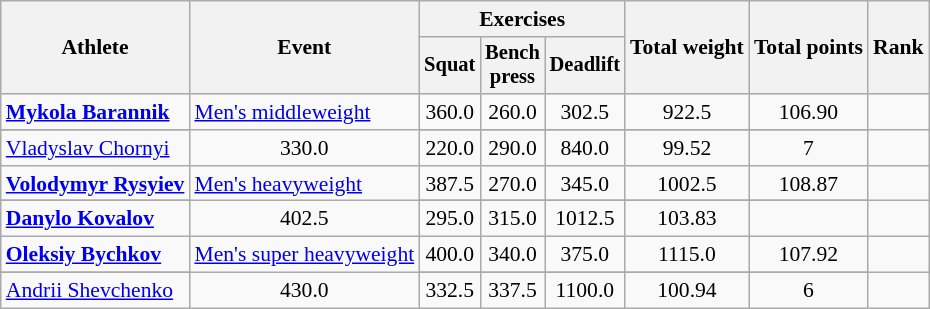<table class=wikitable style="font-size:90%">
<tr>
<th rowspan="2">Athlete</th>
<th rowspan="2">Event</th>
<th colspan="3">Exercises</th>
<th rowspan="2">Total weight</th>
<th rowspan="2">Total points</th>
<th rowspan="2">Rank</th>
</tr>
<tr style="font-size:95%">
<th>Squat</th>
<th>Bench<br>press</th>
<th>Deadlift</th>
</tr>
<tr align=center>
<td align=left><strong><a href='#'>Mykola Barannik</a></strong></td>
<td align=left rowspan=2><a href='#'>Men's middleweight</a></td>
<td>360.0</td>
<td>260.0</td>
<td>302.5</td>
<td>922.5</td>
<td>106.90</td>
<td></td>
</tr>
<tr>
</tr>
<tr align=center>
<td align=left><a href='#'>Vladyslav Chornyi</a></td>
<td>330.0</td>
<td>220.0</td>
<td>290.0</td>
<td>840.0</td>
<td>99.52</td>
<td>7</td>
</tr>
<tr align=center>
<td align=left><strong><a href='#'>Volodymyr Rysyiev</a></strong></td>
<td align=left rowspan=2><a href='#'>Men's heavyweight</a></td>
<td>387.5</td>
<td>270.0</td>
<td>345.0</td>
<td>1002.5</td>
<td>108.87</td>
<td></td>
</tr>
<tr>
</tr>
<tr align=center>
<td align=left><strong><a href='#'>Danylo Kovalov</a></strong></td>
<td>402.5</td>
<td>295.0</td>
<td>315.0</td>
<td>1012.5</td>
<td>103.83</td>
<td></td>
</tr>
<tr align=center>
<td align=left><strong><a href='#'>Oleksiy Bychkov</a></strong></td>
<td align=left rowspan=2><a href='#'>Men's super heavyweight</a></td>
<td>400.0</td>
<td>340.0</td>
<td>375.0</td>
<td>1115.0</td>
<td>107.92</td>
<td></td>
</tr>
<tr>
</tr>
<tr align=center>
<td align=left><a href='#'>Andrii Shevchenko</a></td>
<td>430.0</td>
<td>332.5</td>
<td>337.5</td>
<td>1100.0</td>
<td>100.94</td>
<td>6</td>
</tr>
</table>
